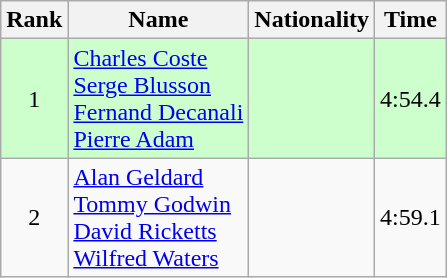<table class="wikitable sortable" style="text-align:center">
<tr>
<th>Rank</th>
<th>Name</th>
<th>Nationality</th>
<th>Time</th>
</tr>
<tr bgcolor=ccffcc>
<td>1</td>
<td align=left><a href='#'>Charles Coste</a><br><a href='#'>Serge Blusson</a><br><a href='#'>Fernand Decanali</a><br><a href='#'>Pierre Adam</a></td>
<td align=left></td>
<td>4:54.4</td>
</tr>
<tr>
<td>2</td>
<td align=left><a href='#'>Alan Geldard</a><br><a href='#'>Tommy Godwin</a><br><a href='#'>David Ricketts</a><br><a href='#'>Wilfred Waters</a></td>
<td align=left></td>
<td>4:59.1</td>
</tr>
</table>
